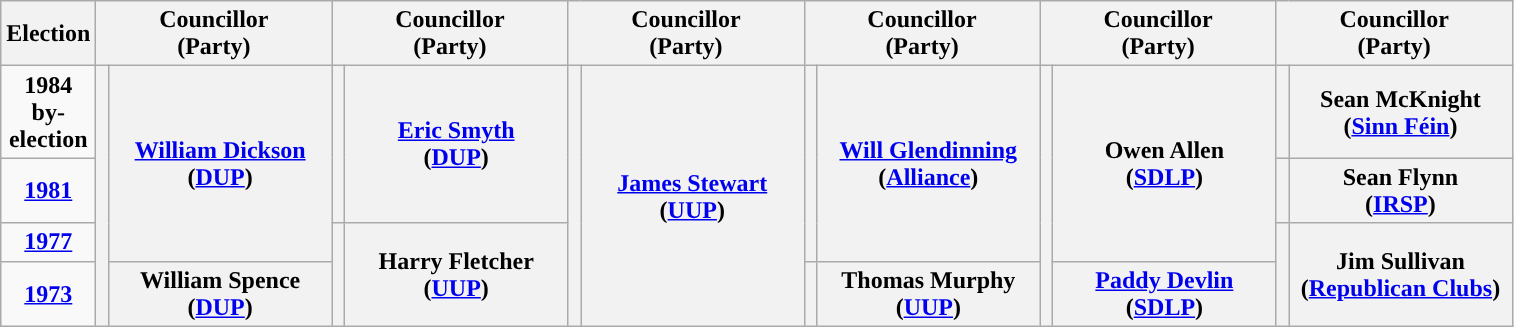<table class="wikitable" style="text-align:center">
<tr>
<th scope="col" width="50">Election</th>
<th scope="col" width="150" colspan = "2">Councillor<br> (Party)</th>
<th scope="col" width="150" colspan = "2">Councillor<br> (Party)</th>
<th scope="col" width="150" colspan = "2">Councillor<br> (Party)</th>
<th scope="col" width="150" colspan = "2">Councillor<br> (Party)</th>
<th scope="col" width="150" colspan = "2">Councillor<br> (Party)</th>
<th scope="col" width="150" colspan = "2">Councillor<br> (Party)</th>
</tr>
<tr>
<td><strong>1984 by-election</strong></td>
<th rowspan="4" width="1" style="background-color: "></th>
<th rowspan = "3"><a href='#'>William Dickson</a> <br> (<a href='#'>DUP</a>)</th>
<th rowspan="2" width="1" style="background-color: "></th>
<th rowspan = "2"><a href='#'>Eric Smyth</a> <br> (<a href='#'>DUP</a>)</th>
<th rowspan="4" width="1" style="background-color: "></th>
<th rowspan = "4"><a href='#'>James Stewart</a> <br> (<a href='#'>UUP</a>)</th>
<th rowspan="3" width="1" style="background-color: "></th>
<th rowspan = "3"><a href='#'>Will Glendinning</a> <br> (<a href='#'>Alliance</a>)</th>
<th rowspan="4" width="1" style="background-color: "></th>
<th rowspan = "3">Owen Allen <br> (<a href='#'>SDLP</a>)</th>
<th rowspan="1" width="1" style="background-color: "></th>
<th rowspan = "1">Sean McKnight <br> (<a href='#'>Sinn Féin</a>)</th>
</tr>
<tr>
<td><strong><a href='#'>1981</a></strong></td>
<th rowspan="1" width="1" style="background-color: "></th>
<th rowspan = "1">Sean Flynn <br> (<a href='#'>IRSP</a>)</th>
</tr>
<tr>
<td><strong><a href='#'>1977</a></strong></td>
<th rowspan="2" width="1" style="background-color: "></th>
<th rowspan = "2">Harry Fletcher <br> (<a href='#'>UUP</a>)</th>
<th rowspan="2" width="1" style="background-color: "></th>
<th rowspan = "2">Jim Sullivan <br> (<a href='#'>Republican Clubs</a>)</th>
</tr>
<tr>
<td><strong><a href='#'>1973</a></strong></td>
<th rowspan = "1">William Spence <br> (<a href='#'>DUP</a>)</th>
<th rowspan="1" width="1" style="background-color: "></th>
<th rowspan = "1">Thomas Murphy <br> (<a href='#'>UUP</a>)</th>
<th rowspan = "1"><a href='#'>Paddy Devlin</a> <br> (<a href='#'>SDLP</a>)</th>
</tr>
</table>
